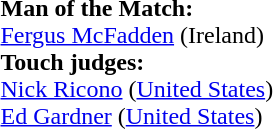<table style="width:100%">
<tr>
<td><br><strong>Man of the Match:</strong>
<br><a href='#'>Fergus McFadden</a> (Ireland)<br><strong>Touch judges:</strong>
<br><a href='#'>Nick Ricono</a> (<a href='#'>United States</a>)
<br><a href='#'>Ed Gardner</a> (<a href='#'>United States</a>)</td>
</tr>
</table>
